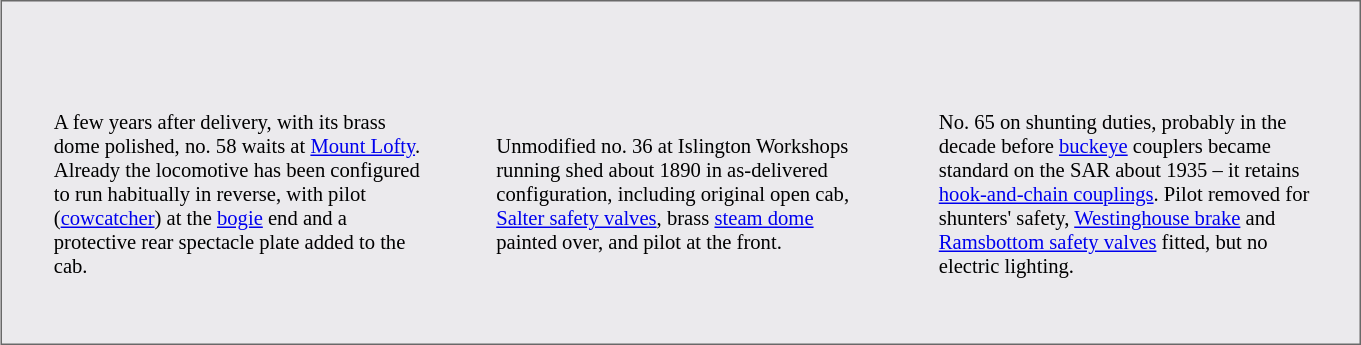<table style="background:#EBEAED; border:1px solid dimgray; font-size: 86%;color:black" border="0" height="230" align="center" vertical-align="bottom" cellpadding=10px cellspacing=0px>
<tr align="center">
<td></td>
<td></td>
<td></td>
<td></td>
<td></td>
<td></td>
<td></td>
</tr>
<tr align="left" vertical-align="top">
<td width="5"></td>
<td width="250">A few years after delivery, with its brass dome polished, no. 58 waits at <a href='#'>Mount Lofty</a>. Already the locomotive has been configured to run habitually in reverse, with pilot (<a href='#'>cowcatcher</a>) at the <a href='#'>bogie</a> end and a protective rear spectacle plate added to the cab.</td>
<td width="5"></td>
<td width="250">Unmodified no. 36 at Islington Workshops running shed about 1890 in as-delivered configuration, including original open cab, <a href='#'>Salter safety valves</a>, brass <a href='#'>steam dome</a> painted over, and pilot at the front.</td>
<td width="5"></td>
<td width="250">No. 65 on shunting duties, probably in the decade before <a href='#'>buckeye</a> couplers became standard on the SAR about 1935 – it retains <a href='#'>hook-and-chain couplings</a>. Pilot removed for shunters' safety, <a href='#'>Westinghouse brake</a> and <a href='#'>Ramsbottom safety valves</a> fitted, but no electric lighting.</td>
</tr>
</table>
